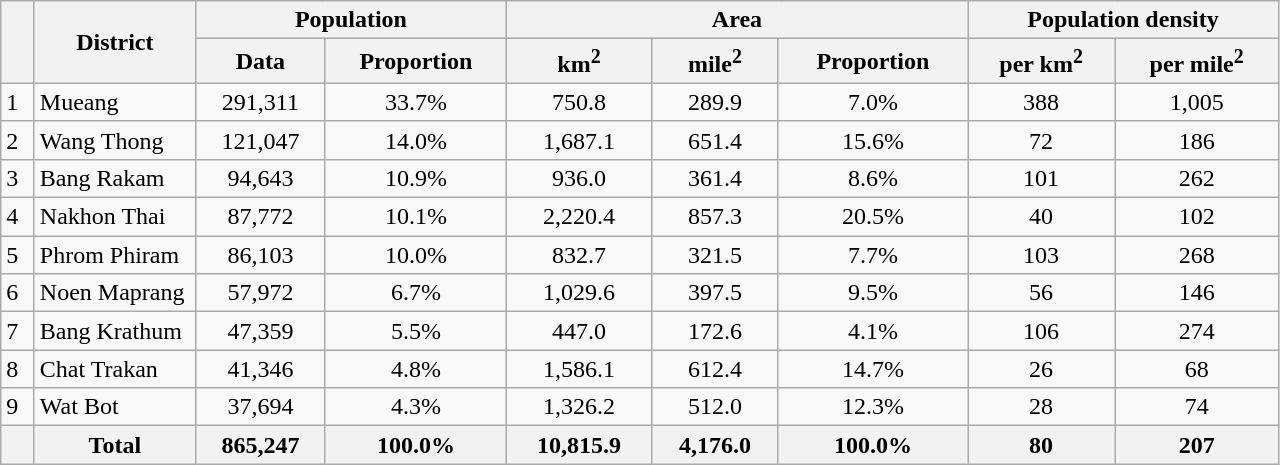<table class="wikitable sortable">
<tr>
<th rowspan=2 style="width:15px;" class=unsortable></th>
<th rowspan=2 style="width:100px;">District</th>
<th colspan=2 style="width:200px;">Population</th>
<th colspan=3 style="width:300px;">Area</th>
<th colspan=2 style="width:200px;">Population density</th>
</tr>
<tr>
<th>Data</th>
<th>Proportion</th>
<th>km<sup>2</sup></th>
<th>mile<sup>2</sup></th>
<th>Proportion</th>
<th>per km<sup>2</sup></th>
<th>per mile<sup>2</sup></th>
</tr>
<tr>
<td>1</td>
<td>Mueang</td>
<td style="text-align:center;">291,311</td>
<td style="text-align:center;">33.7%</td>
<td style="text-align:center;">750.8</td>
<td style="text-align:center;">289.9</td>
<td style="text-align:center;">7.0%</td>
<td style="text-align:center;">388</td>
<td style="text-align:center;">1,005</td>
</tr>
<tr>
<td>2</td>
<td>Wang Thong</td>
<td style="text-align:center;">121,047</td>
<td style="text-align:center;">14.0%</td>
<td style="text-align:center;">1,687.1</td>
<td style="text-align:center;">651.4</td>
<td style="text-align:center;">15.6%</td>
<td style="text-align:center;">72</td>
<td style="text-align:center;">186</td>
</tr>
<tr>
<td>3</td>
<td>Bang Rakam</td>
<td style="text-align:center;">94,643</td>
<td style="text-align:center;">10.9%</td>
<td style="text-align:center;">936.0</td>
<td style="text-align:center;">361.4</td>
<td style="text-align:center;">8.6%</td>
<td style="text-align:center;">101</td>
<td style="text-align:center;">262</td>
</tr>
<tr>
<td>4</td>
<td>Nakhon Thai</td>
<td style="text-align:center;">87,772</td>
<td style="text-align:center;">10.1%</td>
<td style="text-align:center;">2,220.4</td>
<td style="text-align:center;">857.3</td>
<td style="text-align:center;">20.5%</td>
<td style="text-align:center;">40</td>
<td style="text-align:center;">102</td>
</tr>
<tr>
<td>5</td>
<td>Phrom Phiram</td>
<td style="text-align:center;">86,103</td>
<td style="text-align:center;">10.0%</td>
<td style="text-align:center;">832.7</td>
<td style="text-align:center;">321.5</td>
<td style="text-align:center;">7.7%</td>
<td style="text-align:center;">103</td>
<td style="text-align:center;">268</td>
</tr>
<tr>
<td>6</td>
<td>Noen Maprang</td>
<td style="text-align:center;">57,972</td>
<td style="text-align:center;">6.7%</td>
<td style="text-align:center;">1,029.6</td>
<td style="text-align:center;">397.5</td>
<td style="text-align:center;">9.5%</td>
<td style="text-align:center;">56</td>
<td style="text-align:center;">146</td>
</tr>
<tr>
<td>7</td>
<td>Bang Krathum</td>
<td style="text-align:center;">47,359</td>
<td style="text-align:center;">5.5%</td>
<td style="text-align:center;">447.0</td>
<td style="text-align:center;">172.6</td>
<td style="text-align:center;">4.1%</td>
<td style="text-align:center;">106</td>
<td style="text-align:center;">274</td>
</tr>
<tr>
<td>8</td>
<td>Chat Trakan</td>
<td style="text-align:center;">41,346</td>
<td style="text-align:center;">4.8%</td>
<td style="text-align:center;">1,586.1</td>
<td style="text-align:center;">612.4</td>
<td style="text-align:center;">14.7%</td>
<td style="text-align:center;">26</td>
<td style="text-align:center;">68</td>
</tr>
<tr>
<td>9</td>
<td>Wat Bot</td>
<td style="text-align:center;">37,694</td>
<td style="text-align:center;">4.3%</td>
<td style="text-align:center;">1,326.2</td>
<td style="text-align:center;">512.0</td>
<td style="text-align:center;">12.3%</td>
<td style="text-align:center;">28</td>
<td style="text-align:center;">74</td>
</tr>
<tr>
<th> </th>
<th>Total</th>
<th style="text-align:center;">865,247</th>
<th style="text-align:center;">100.0%</th>
<th style="text-align:center;">10,815.9</th>
<th style="text-align:center;">4,176.0</th>
<th style="text-align:center;">100.0%</th>
<th style="text-align:center;">80</th>
<th style="text-align:center;">207</th>
</tr>
</table>
